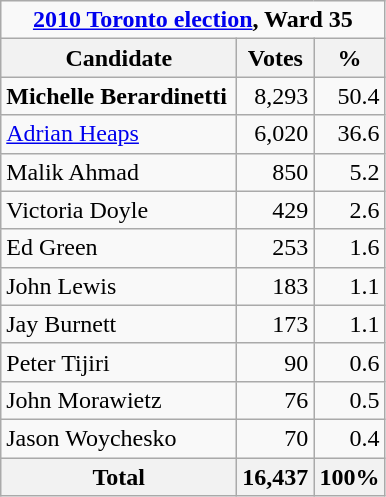<table class="wikitable">
<tr>
<td Colspan="3" align="center"><strong><a href='#'>2010 Toronto election</a>, Ward 35</strong></td>
</tr>
<tr>
<th bgcolor="#DDDDFF" width="150px">Candidate</th>
<th bgcolor="#DDDDFF">Votes</th>
<th bgcolor="#DDDDFF">%</th>
</tr>
<tr>
<td><strong>Michelle Berardinetti</strong></td>
<td align=right>8,293</td>
<td align=right>50.4</td>
</tr>
<tr>
<td><a href='#'>Adrian Heaps</a></td>
<td align=right>6,020</td>
<td align=right>36.6</td>
</tr>
<tr>
<td>Malik Ahmad</td>
<td align=right>850</td>
<td align=right>5.2</td>
</tr>
<tr>
<td>Victoria Doyle</td>
<td align=right>429</td>
<td align=right>2.6</td>
</tr>
<tr>
<td>Ed Green</td>
<td align=right>253</td>
<td align=right>1.6</td>
</tr>
<tr>
<td>John Lewis</td>
<td align=right>183</td>
<td align=right>1.1</td>
</tr>
<tr>
<td>Jay Burnett</td>
<td align=right>173</td>
<td align=right>1.1</td>
</tr>
<tr>
<td>Peter Tijiri</td>
<td align=right>90</td>
<td align=right>0.6</td>
</tr>
<tr>
<td>John Morawietz</td>
<td align=right>76</td>
<td align=right>0.5</td>
</tr>
<tr>
<td>Jason Woychesko</td>
<td align=right>70</td>
<td align=right>0.4</td>
</tr>
<tr>
<th>Total</th>
<th align=right>16,437</th>
<th align=right>100%</th>
</tr>
</table>
